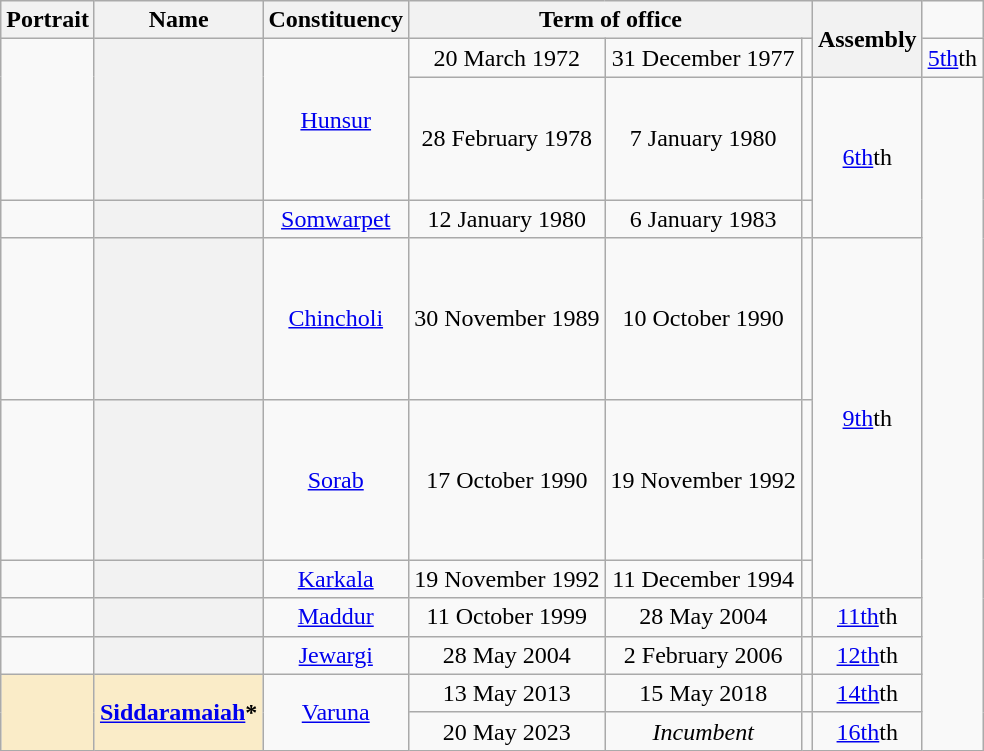<table class="wikitable sortable" style="text-align:center">
<tr align=center>
<th class="unsortable">Portrait</th>
<th scope="col" class="sortable">Name</th>
<th scope="col">Constituency</th>
<th colspan="3" scope="colgroup">Term of office</th>
<th scope=col rowspan="2">Assembly</th>
</tr>
<tr align=center>
<td rowspan="2" align="center" height="100px"></td>
<th scope="row" rowspan="2"></th>
<td rowspan="2"><a href='#'>Hunsur</a></td>
<td>20 March 1972</td>
<td>31 December 1977</td>
<td></td>
<td><a href='#'>5th</a>th</td>
</tr>
<tr align=center>
<td>28 February 1978</td>
<td>7 January 1980</td>
<td></td>
<td rowspan="2"><a href='#'>6th</a>th</td>
</tr>
<tr align=center>
<td></td>
<th scope="row"></th>
<td><a href='#'>Somwarpet</a></td>
<td>12 January 1980</td>
<td>6 January 1983</td>
<td></td>
</tr>
<tr align=center>
<td align="center" height="100px"></td>
<th scope="row"></th>
<td><a href='#'>Chincholi</a></td>
<td>30 November 1989</td>
<td>10 October 1990</td>
<td></td>
<td rowspan="3"><a href='#'>9th</a>th</td>
</tr>
<tr align=center>
<td align="center" height="100px"></td>
<th scope="row"></th>
<td><a href='#'>Sorab</a></td>
<td>17 October 1990</td>
<td>19 November 1992</td>
<td></td>
</tr>
<tr align=center>
<td></td>
<th scope="row"></th>
<td><a href='#'>Karkala</a></td>
<td>19 November 1992</td>
<td>11 December 1994</td>
<td></td>
</tr>
<tr align=center>
<td></td>
<th scope="row"></th>
<td><a href='#'>Maddur</a></td>
<td>11 October 1999</td>
<td>28 May 2004</td>
<td></td>
<td><a href='#'>11th</a>th</td>
</tr>
<tr align=center>
<td></td>
<th scope="row"></th>
<td><a href='#'>Jewargi</a></td>
<td>28 May 2004</td>
<td>2 February 2006</td>
<td></td>
<td><a href='#'>12th</a>th</td>
</tr>
<tr align=center>
<td rowspan=2 style="background:#faecc8;text-align:center;"></td>
<th scope="row" rowspan=2 style="background:#faecc8;text-align:center;"><a href='#'>Siddaramaiah</a>*</th>
<td rowspan ="2"><a href='#'>Varuna</a></td>
<td>13 May 2013</td>
<td>15 May 2018</td>
<td></td>
<td><a href='#'>14th</a>th</td>
</tr>
<tr align=center>
<td>20 May 2023</td>
<td><em>Incumbent</em></td>
<td></td>
<td><a href='#'>16th</a>th</td>
</tr>
</table>
